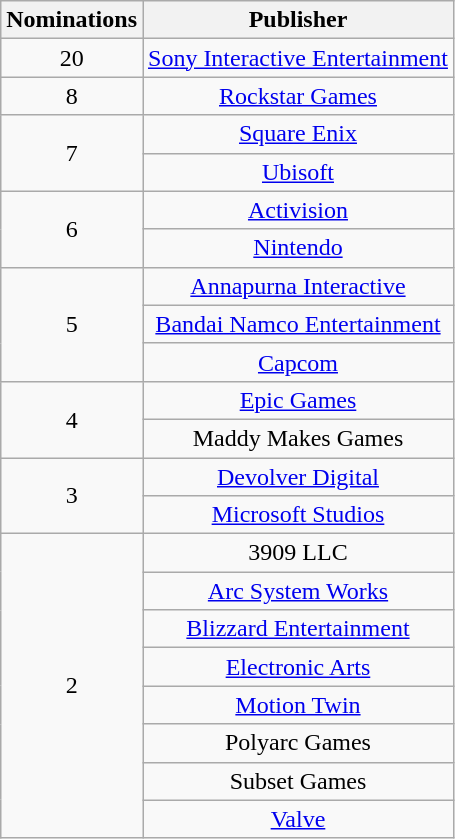<table class="wikitable floatright" rowspan="2" style="text-align:center;">
<tr>
<th scope="col" style="width:55px;">Nominations</th>
<th scope="col" style="text-align:center;">Publisher</th>
</tr>
<tr>
<td>20</td>
<td><a href='#'>Sony Interactive Entertainment</a></td>
</tr>
<tr>
<td>8</td>
<td><a href='#'>Rockstar Games</a></td>
</tr>
<tr>
<td rowspan="2">7</td>
<td><a href='#'>Square Enix</a></td>
</tr>
<tr>
<td><a href='#'>Ubisoft</a></td>
</tr>
<tr>
<td rowspan="2">6</td>
<td><a href='#'>Activision</a></td>
</tr>
<tr>
<td><a href='#'>Nintendo</a></td>
</tr>
<tr>
<td rowspan="3">5</td>
<td><a href='#'>Annapurna Interactive</a></td>
</tr>
<tr>
<td><a href='#'>Bandai Namco Entertainment</a></td>
</tr>
<tr>
<td><a href='#'>Capcom</a></td>
</tr>
<tr>
<td rowspan="2">4</td>
<td><a href='#'>Epic Games</a></td>
</tr>
<tr>
<td>Maddy Makes Games</td>
</tr>
<tr>
<td rowspan="2">3</td>
<td><a href='#'>Devolver Digital</a></td>
</tr>
<tr>
<td><a href='#'>Microsoft Studios</a></td>
</tr>
<tr>
<td rowspan="8">2</td>
<td>3909 LLC</td>
</tr>
<tr>
<td><a href='#'>Arc System Works</a></td>
</tr>
<tr>
<td><a href='#'>Blizzard Entertainment</a></td>
</tr>
<tr>
<td><a href='#'>Electronic Arts</a></td>
</tr>
<tr>
<td><a href='#'>Motion Twin</a></td>
</tr>
<tr>
<td>Polyarc Games</td>
</tr>
<tr>
<td>Subset Games</td>
</tr>
<tr>
<td><a href='#'>Valve</a></td>
</tr>
</table>
